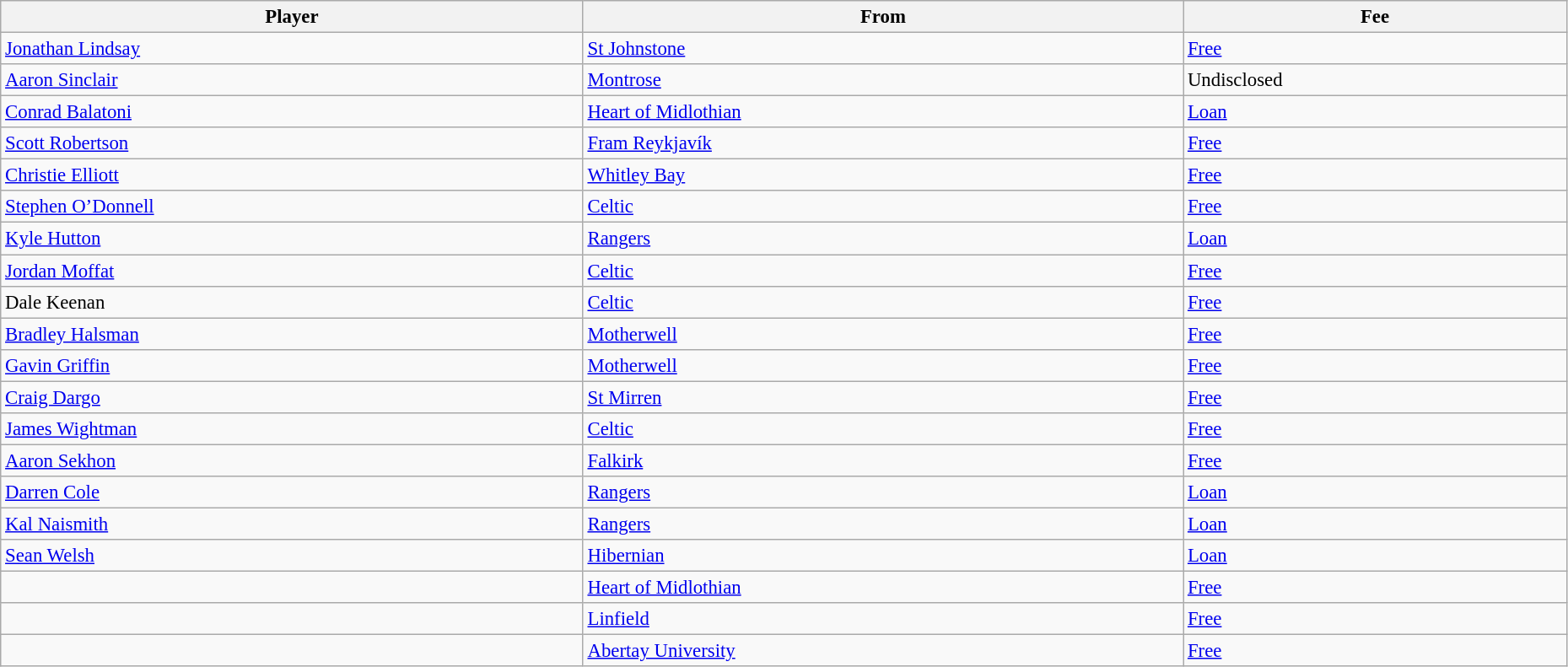<table class="wikitable" style="text-align:center; font-size:95%;width:98%; text-align:left">
<tr>
<th>Player</th>
<th>From</th>
<th>Fee</th>
</tr>
<tr>
<td> <a href='#'>Jonathan Lindsay</a></td>
<td> <a href='#'>St Johnstone</a></td>
<td><a href='#'>Free</a></td>
</tr>
<tr>
<td> <a href='#'>Aaron Sinclair</a></td>
<td> <a href='#'>Montrose</a></td>
<td>Undisclosed</td>
</tr>
<tr>
<td> <a href='#'>Conrad Balatoni</a></td>
<td> <a href='#'>Heart of Midlothian</a></td>
<td><a href='#'>Loan</a></td>
</tr>
<tr>
<td> <a href='#'>Scott Robertson</a></td>
<td> <a href='#'>Fram Reykjavík</a></td>
<td><a href='#'>Free</a></td>
</tr>
<tr>
<td> <a href='#'>Christie Elliott</a></td>
<td> <a href='#'>Whitley Bay</a></td>
<td><a href='#'>Free</a></td>
</tr>
<tr>
<td> <a href='#'>Stephen O’Donnell</a></td>
<td> <a href='#'>Celtic</a></td>
<td><a href='#'>Free</a></td>
</tr>
<tr>
<td> <a href='#'>Kyle Hutton</a></td>
<td> <a href='#'>Rangers</a></td>
<td><a href='#'>Loan</a></td>
</tr>
<tr>
<td> <a href='#'>Jordan Moffat</a></td>
<td> <a href='#'>Celtic</a></td>
<td><a href='#'>Free</a></td>
</tr>
<tr>
<td> Dale Keenan</td>
<td> <a href='#'>Celtic</a></td>
<td><a href='#'>Free</a></td>
</tr>
<tr>
<td> <a href='#'>Bradley Halsman</a></td>
<td> <a href='#'>Motherwell</a></td>
<td><a href='#'>Free</a></td>
</tr>
<tr>
<td> <a href='#'>Gavin Griffin</a></td>
<td> <a href='#'>Motherwell</a></td>
<td><a href='#'>Free</a></td>
</tr>
<tr>
<td> <a href='#'>Craig Dargo</a></td>
<td> <a href='#'>St Mirren</a></td>
<td><a href='#'>Free</a></td>
</tr>
<tr>
<td> <a href='#'>James Wightman</a></td>
<td> <a href='#'>Celtic</a></td>
<td><a href='#'>Free</a></td>
</tr>
<tr>
<td> <a href='#'>Aaron Sekhon</a></td>
<td> <a href='#'>Falkirk</a></td>
<td><a href='#'>Free</a></td>
</tr>
<tr>
<td> <a href='#'>Darren Cole</a></td>
<td> <a href='#'>Rangers</a></td>
<td><a href='#'>Loan</a></td>
</tr>
<tr>
<td> <a href='#'>Kal Naismith</a></td>
<td> <a href='#'>Rangers</a></td>
<td><a href='#'>Loan</a></td>
</tr>
<tr>
<td> <a href='#'>Sean Welsh</a></td>
<td> <a href='#'>Hibernian</a></td>
<td><a href='#'>Loan</a></td>
</tr>
<tr>
<td> </td>
<td> <a href='#'>Heart of Midlothian</a></td>
<td><a href='#'>Free</a></td>
</tr>
<tr>
<td> </td>
<td> <a href='#'>Linfield</a></td>
<td><a href='#'>Free</a></td>
</tr>
<tr>
<td> </td>
<td> <a href='#'>Abertay University</a></td>
<td><a href='#'>Free</a></td>
</tr>
</table>
